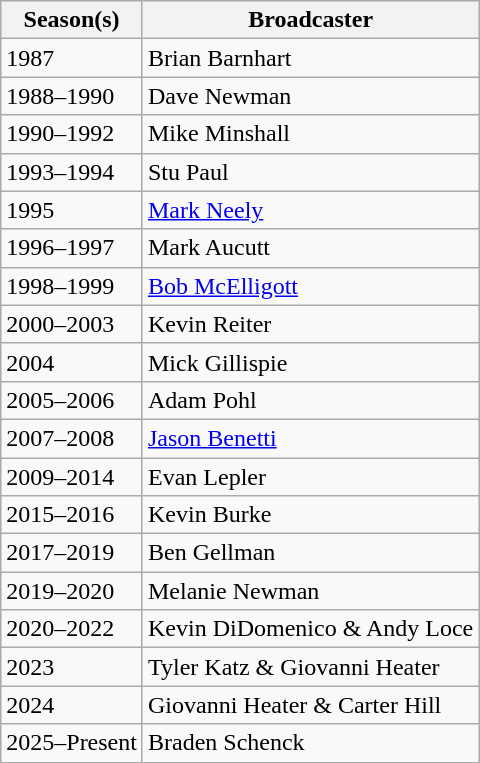<table class="wikitable sortable">
<tr>
<th>Season(s)</th>
<th>Broadcaster</th>
</tr>
<tr>
<td>1987</td>
<td>Brian Barnhart</td>
</tr>
<tr>
<td>1988–1990</td>
<td>Dave Newman</td>
</tr>
<tr>
<td>1990–1992</td>
<td>Mike Minshall</td>
</tr>
<tr>
<td>1993–1994</td>
<td>Stu Paul</td>
</tr>
<tr>
<td>1995</td>
<td><a href='#'>Mark Neely</a></td>
</tr>
<tr>
<td>1996–1997</td>
<td>Mark Aucutt</td>
</tr>
<tr>
<td>1998–1999</td>
<td><a href='#'>Bob McElligott</a></td>
</tr>
<tr>
<td>2000–2003</td>
<td>Kevin Reiter</td>
</tr>
<tr>
<td>2004</td>
<td>Mick Gillispie</td>
</tr>
<tr>
<td>2005–2006</td>
<td>Adam Pohl</td>
</tr>
<tr>
<td>2007–2008</td>
<td><a href='#'>Jason Benetti</a></td>
</tr>
<tr>
<td>2009–2014</td>
<td>Evan Lepler</td>
</tr>
<tr>
<td>2015–2016</td>
<td>Kevin Burke</td>
</tr>
<tr>
<td>2017–2019</td>
<td>Ben Gellman</td>
</tr>
<tr>
<td>2019–2020</td>
<td>Melanie Newman</td>
</tr>
<tr>
<td>2020–2022</td>
<td>Kevin DiDomenico & Andy Loce</td>
</tr>
<tr>
<td>2023</td>
<td>Tyler Katz & Giovanni Heater</td>
</tr>
<tr>
<td>2024</td>
<td>Giovanni Heater & Carter Hill</td>
</tr>
<tr>
<td>2025–Present</td>
<td>Braden Schenck</td>
</tr>
</table>
